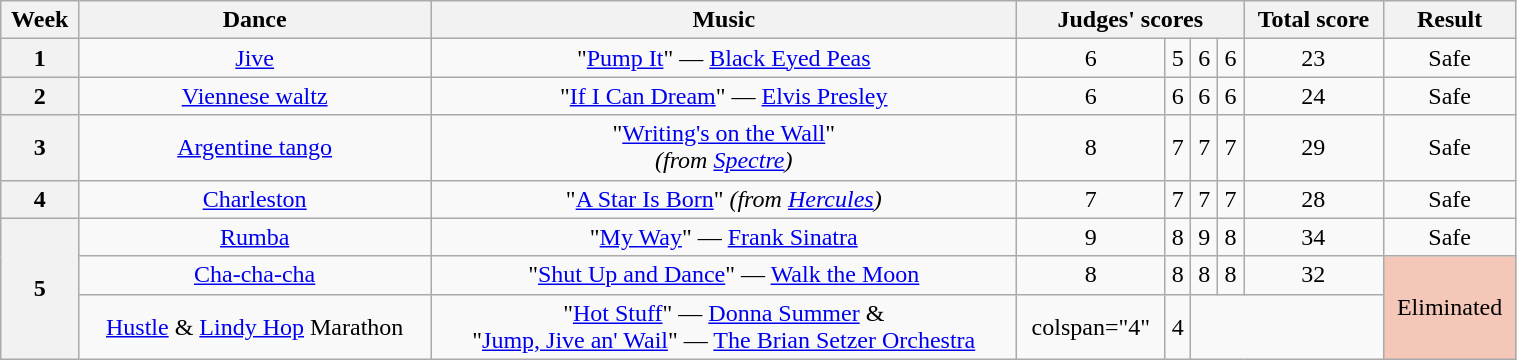<table class="wikitable unsortable" style="text-align:center; width:80%">
<tr>
<th scope="col">Week</th>
<th scope="col">Dance</th>
<th scope="col">Music</th>
<th scope="col" colspan="4">Judges' scores</th>
<th scope="col">Total score</th>
<th scope="col">Result</th>
</tr>
<tr>
<th scope="row">1</th>
<td><a href='#'>Jive</a></td>
<td>"<a href='#'>Pump It</a>" — <a href='#'>Black Eyed Peas</a></td>
<td>6</td>
<td>5</td>
<td>6</td>
<td>6</td>
<td>23</td>
<td>Safe</td>
</tr>
<tr>
<th scope="row">2</th>
<td><a href='#'>Viennese waltz</a></td>
<td>"<a href='#'>If I Can Dream</a>" — <a href='#'>Elvis Presley</a></td>
<td>6</td>
<td>6</td>
<td>6</td>
<td>6</td>
<td>24</td>
<td>Safe</td>
</tr>
<tr>
<th scope="row">3</th>
<td><a href='#'>Argentine tango</a></td>
<td>"<a href='#'>Writing's on the Wall</a>"<br><em>(from <a href='#'>Spectre</a>)</em></td>
<td>8</td>
<td>7</td>
<td>7</td>
<td>7</td>
<td>29</td>
<td>Safe</td>
</tr>
<tr>
<th scope="row">4</th>
<td><a href='#'>Charleston</a></td>
<td>"<a href='#'>A Star Is Born</a>" <em>(from <a href='#'>Hercules</a>)</em></td>
<td>7</td>
<td>7</td>
<td>7</td>
<td>7</td>
<td>28</td>
<td>Safe</td>
</tr>
<tr>
<th rowspan="3" scope="row">5</th>
<td><a href='#'>Rumba</a></td>
<td>"<a href='#'>My Way</a>" — <a href='#'>Frank Sinatra</a></td>
<td>9</td>
<td>8</td>
<td>9</td>
<td>8</td>
<td>34</td>
<td>Safe</td>
</tr>
<tr>
<td><a href='#'>Cha-cha-cha</a></td>
<td>"<a href='#'>Shut Up and Dance</a>" — <a href='#'>Walk the Moon</a></td>
<td>8</td>
<td>8</td>
<td>8</td>
<td>8</td>
<td>32</td>
<td rowspan="2" bgcolor="f4c7b8">Eliminated</td>
</tr>
<tr>
<td><a href='#'>Hustle</a> & <a href='#'>Lindy Hop</a> Marathon</td>
<td>"<a href='#'>Hot Stuff</a>" — <a href='#'>Donna Summer</a> &<br>"<a href='#'>Jump, Jive an' Wail</a>" — <a href='#'>The Brian Setzer Orchestra</a></td>
<td>colspan="4" </td>
<td>4</td>
</tr>
</table>
